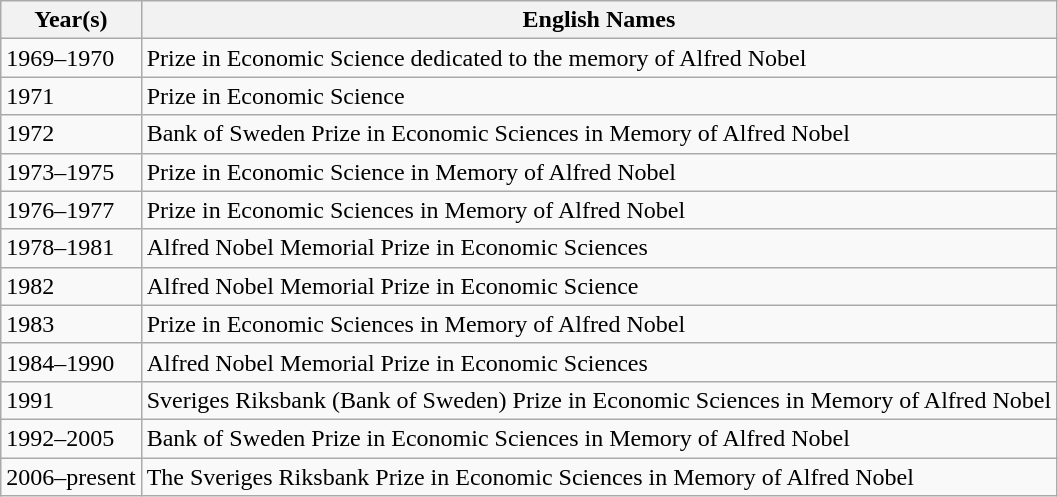<table class="wikitable">
<tr>
<th>Year(s)</th>
<th>English Names</th>
</tr>
<tr>
<td>1969–1970</td>
<td>Prize in Economic Science dedicated to the memory of Alfred Nobel</td>
</tr>
<tr>
<td>1971</td>
<td>Prize in Economic Science</td>
</tr>
<tr>
<td>1972</td>
<td>Bank of Sweden Prize in Economic Sciences in Memory of Alfred Nobel</td>
</tr>
<tr>
<td>1973–1975</td>
<td>Prize in Economic Science in Memory of Alfred Nobel</td>
</tr>
<tr>
<td>1976–1977</td>
<td>Prize in Economic Sciences in Memory of Alfred Nobel</td>
</tr>
<tr>
<td>1978–1981</td>
<td>Alfred Nobel Memorial Prize in Economic Sciences</td>
</tr>
<tr>
<td>1982</td>
<td>Alfred Nobel Memorial Prize in Economic Science</td>
</tr>
<tr>
<td>1983</td>
<td>Prize in Economic Sciences in Memory of Alfred Nobel</td>
</tr>
<tr>
<td>1984–1990</td>
<td>Alfred Nobel Memorial Prize in Economic Sciences</td>
</tr>
<tr>
<td>1991</td>
<td>Sveriges Riksbank (Bank of Sweden) Prize in Economic Sciences in Memory of Alfred Nobel</td>
</tr>
<tr>
<td>1992–2005</td>
<td>Bank of Sweden Prize in Economic Sciences in Memory of Alfred Nobel</td>
</tr>
<tr>
<td>2006–present</td>
<td>The Sveriges Riksbank Prize in Economic Sciences in Memory of Alfred Nobel</td>
</tr>
</table>
